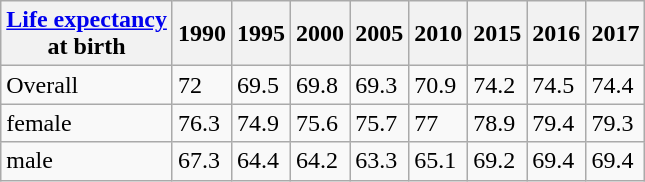<table class="wikitable">
<tr>
<th><a href='#'>Life expectancy</a><br>at birth</th>
<th>1990</th>
<th>1995</th>
<th>2000</th>
<th>2005</th>
<th>2010</th>
<th>2015</th>
<th>2016</th>
<th>2017</th>
</tr>
<tr>
<td>Overall</td>
<td>72</td>
<td>69.5</td>
<td>69.8</td>
<td>69.3</td>
<td>70.9</td>
<td>74.2</td>
<td>74.5</td>
<td>74.4</td>
</tr>
<tr>
<td>female</td>
<td>76.3</td>
<td>74.9</td>
<td>75.6</td>
<td>75.7</td>
<td>77</td>
<td>78.9</td>
<td>79.4</td>
<td>79.3</td>
</tr>
<tr>
<td>male</td>
<td>67.3</td>
<td>64.4</td>
<td>64.2</td>
<td>63.3</td>
<td>65.1</td>
<td>69.2</td>
<td>69.4</td>
<td>69.4</td>
</tr>
</table>
